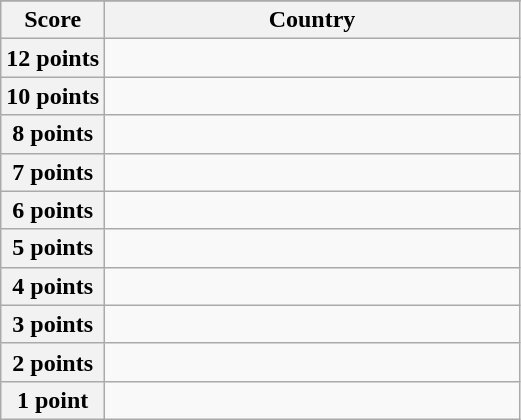<table class="wikitable">
<tr>
</tr>
<tr>
<th scope="col" width="20%">Score</th>
<th scope="col">Country</th>
</tr>
<tr>
<th scope="row">12 points</th>
<td></td>
</tr>
<tr>
<th scope="row">10 points</th>
<td></td>
</tr>
<tr>
<th scope="row">8 points</th>
<td></td>
</tr>
<tr>
<th scope="row">7 points</th>
<td></td>
</tr>
<tr>
<th scope="row">6 points</th>
<td></td>
</tr>
<tr>
<th scope="row">5 points</th>
<td></td>
</tr>
<tr>
<th scope="row">4 points</th>
<td></td>
</tr>
<tr>
<th scope="row">3 points</th>
<td></td>
</tr>
<tr>
<th scope="row">2 points</th>
<td></td>
</tr>
<tr>
<th scope="row">1 point</th>
<td></td>
</tr>
</table>
